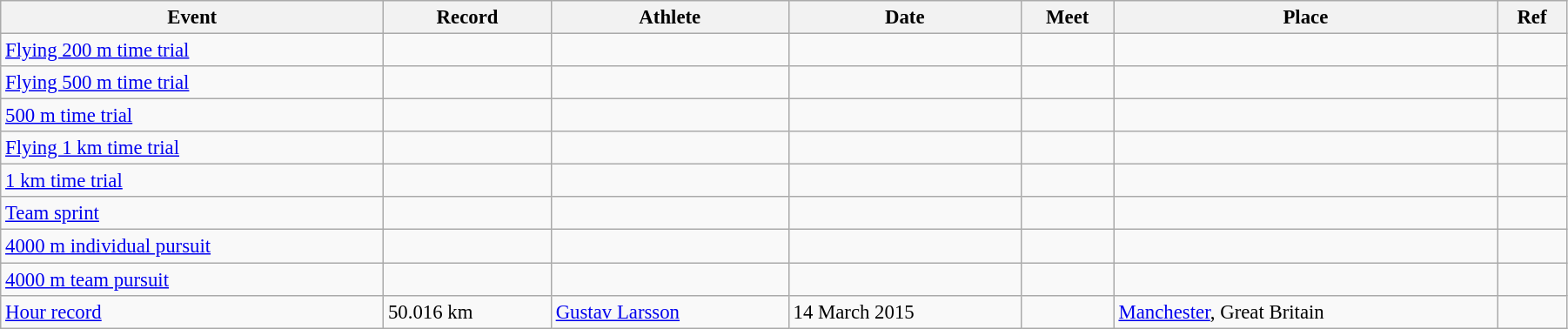<table class="wikitable" style="font-size:95%; width: 95%;">
<tr>
<th>Event</th>
<th>Record</th>
<th>Athlete</th>
<th>Date</th>
<th>Meet</th>
<th>Place</th>
<th>Ref</th>
</tr>
<tr>
<td><a href='#'>Flying 200 m time trial</a></td>
<td></td>
<td></td>
<td></td>
<td></td>
<td></td>
<td></td>
</tr>
<tr>
<td><a href='#'>Flying 500 m time trial</a></td>
<td></td>
<td></td>
<td></td>
<td></td>
<td></td>
<td></td>
</tr>
<tr>
<td><a href='#'>500 m time trial</a></td>
<td></td>
<td></td>
<td></td>
<td></td>
<td></td>
<td></td>
</tr>
<tr>
<td><a href='#'>Flying 1 km time trial</a></td>
<td></td>
<td></td>
<td></td>
<td></td>
<td></td>
<td></td>
</tr>
<tr>
<td><a href='#'>1 km time trial</a></td>
<td></td>
<td></td>
<td></td>
<td></td>
<td></td>
<td></td>
</tr>
<tr>
<td><a href='#'>Team sprint</a></td>
<td></td>
<td></td>
<td></td>
<td></td>
<td></td>
<td></td>
</tr>
<tr>
<td><a href='#'>4000 m individual pursuit</a></td>
<td></td>
<td></td>
<td></td>
<td></td>
<td></td>
<td></td>
</tr>
<tr>
<td><a href='#'>4000 m team pursuit</a></td>
<td></td>
<td></td>
<td></td>
<td></td>
<td></td>
<td></td>
</tr>
<tr>
<td><a href='#'>Hour record</a></td>
<td>50.016 km</td>
<td><a href='#'>Gustav Larsson</a></td>
<td>14 March 2015</td>
<td></td>
<td><a href='#'>Manchester</a>, Great Britain</td>
<td></td>
</tr>
</table>
